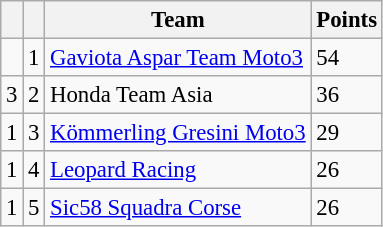<table class="wikitable" style="font-size: 95%;">
<tr>
<th></th>
<th></th>
<th>Team</th>
<th>Points</th>
</tr>
<tr>
<td></td>
<td align=center>1</td>
<td> <a href='#'>Gaviota Aspar Team Moto3</a></td>
<td align=left>54</td>
</tr>
<tr>
<td> 3</td>
<td align=center>2</td>
<td> Honda Team Asia</td>
<td align=left>36</td>
</tr>
<tr>
<td> 1</td>
<td align=center>3</td>
<td> <a href='#'>Kömmerling Gresini Moto3</a></td>
<td align=left>29</td>
</tr>
<tr>
<td> 1</td>
<td align=center>4</td>
<td> <a href='#'>Leopard Racing</a></td>
<td align=left>26</td>
</tr>
<tr>
<td> 1</td>
<td align=center>5</td>
<td> <a href='#'>Sic58 Squadra Corse</a></td>
<td align=left>26</td>
</tr>
</table>
